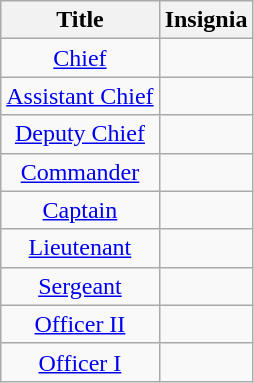<table class="wikitable" style="text-align:center;">
<tr>
<th>Title</th>
<th>Insignia</th>
</tr>
<tr>
<td><a href='#'>Chief</a></td>
<td></td>
</tr>
<tr>
<td><a href='#'>Assistant Chief</a></td>
<td></td>
</tr>
<tr>
<td><a href='#'>Deputy Chief</a></td>
<td></td>
</tr>
<tr>
<td><a href='#'>Commander</a></td>
<td></td>
</tr>
<tr>
<td><a href='#'>Captain</a></td>
<td></td>
</tr>
<tr>
<td><a href='#'>Lieutenant</a></td>
<td></td>
</tr>
<tr>
<td><a href='#'>Sergeant</a></td>
<td></td>
</tr>
<tr>
<td><a href='#'>Officer II</a></td>
<td></td>
</tr>
<tr>
<td><a href='#'>Officer I</a></td>
<td></td>
</tr>
</table>
